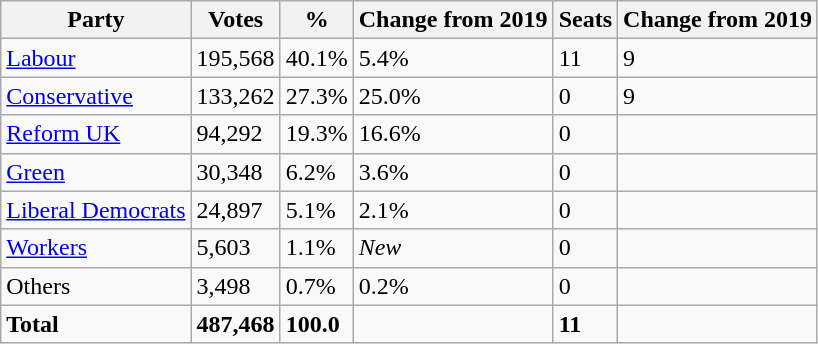<table class="wikitable">
<tr>
<th>Party</th>
<th>Votes</th>
<th>%</th>
<th>Change from 2019</th>
<th>Seats</th>
<th>Change from 2019</th>
</tr>
<tr>
<td><a href='#'>Labour</a></td>
<td>195,568</td>
<td>40.1%</td>
<td>5.4%</td>
<td>11</td>
<td>9</td>
</tr>
<tr>
<td><a href='#'>Conservative</a></td>
<td>133,262</td>
<td>27.3%</td>
<td>25.0%</td>
<td>0</td>
<td>9</td>
</tr>
<tr>
<td><a href='#'>Reform UK</a></td>
<td>94,292</td>
<td>19.3%</td>
<td>16.6%</td>
<td>0</td>
<td></td>
</tr>
<tr>
<td><a href='#'>Green</a></td>
<td>30,348</td>
<td>6.2%</td>
<td>3.6%</td>
<td>0</td>
<td></td>
</tr>
<tr>
<td><a href='#'>Liberal Democrats</a></td>
<td>24,897</td>
<td>5.1%</td>
<td>2.1%</td>
<td>0</td>
<td></td>
</tr>
<tr>
<td><a href='#'>Workers</a></td>
<td>5,603</td>
<td>1.1%</td>
<td><em>New</em></td>
<td>0</td>
<td></td>
</tr>
<tr>
<td>Others</td>
<td>3,498</td>
<td>0.7%</td>
<td>0.2%</td>
<td>0</td>
<td></td>
</tr>
<tr>
<td><strong>Total</strong></td>
<td><strong>487,468</strong></td>
<td><strong>100.0</strong></td>
<td></td>
<td><strong>11</strong></td>
<td></td>
</tr>
</table>
